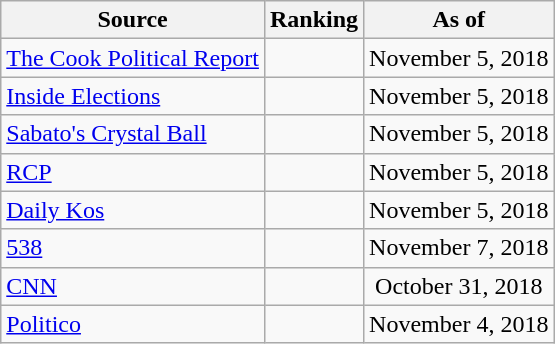<table class="wikitable" style="text-align:center">
<tr>
<th>Source</th>
<th>Ranking</th>
<th>As of</th>
</tr>
<tr>
<td align=left><a href='#'>The Cook Political Report</a></td>
<td></td>
<td>November 5, 2018</td>
</tr>
<tr>
<td align=left><a href='#'>Inside Elections</a></td>
<td></td>
<td>November 5, 2018</td>
</tr>
<tr>
<td align=left><a href='#'>Sabato's Crystal Ball</a></td>
<td></td>
<td>November 5, 2018</td>
</tr>
<tr>
<td align="left"><a href='#'>RCP</a></td>
<td></td>
<td>November 5, 2018</td>
</tr>
<tr>
<td align="left"><a href='#'>Daily Kos</a></td>
<td></td>
<td>November 5, 2018</td>
</tr>
<tr>
<td align="left"><a href='#'>538</a></td>
<td></td>
<td>November 7, 2018</td>
</tr>
<tr>
<td align="left"><a href='#'>CNN</a></td>
<td></td>
<td>October 31, 2018</td>
</tr>
<tr>
<td align="left"><a href='#'>Politico</a></td>
<td></td>
<td>November 4, 2018</td>
</tr>
</table>
